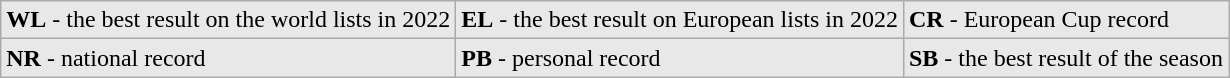<table class = wikitable>
<tr bgcolor = e8e8e8>
<td><strong>WL</strong> - the best result on the world lists in 2022</td>
<td><strong>EL</strong> - the best result on European lists in 2022</td>
<td><strong>CR</strong> - European Cup record</td>
</tr>
<tr bgcolor = e8e8e8>
<td><strong>NR</strong> - national record</td>
<td><strong>PB</strong> - personal record</td>
<td><strong>SB</strong> - the best result of the season</td>
</tr>
</table>
